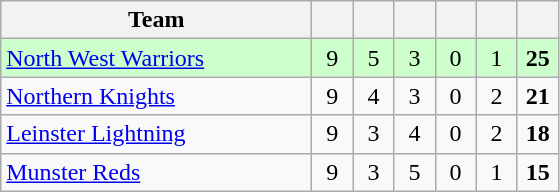<table class="wikitable" style="text-align:center">
<tr>
<th style="width:200px">Team</th>
<th width="20"></th>
<th width="20"></th>
<th width="20"></th>
<th width="20"></th>
<th width="20"></th>
<th width="20"></th>
</tr>
<tr style="background:#cfc">
<td style="text-align:left"><a href='#'>North West Warriors</a></td>
<td>9</td>
<td>5</td>
<td>3</td>
<td>0</td>
<td>1</td>
<td><strong>25</strong></td>
</tr>
<tr>
<td style="text-align:left"><a href='#'>Northern Knights</a></td>
<td>9</td>
<td>4</td>
<td>3</td>
<td>0</td>
<td>2</td>
<td><strong>21</strong></td>
</tr>
<tr>
<td style="text-align:left"><a href='#'>Leinster Lightning</a></td>
<td>9</td>
<td>3</td>
<td>4</td>
<td>0</td>
<td>2</td>
<td><strong>18</strong></td>
</tr>
<tr>
<td style="text-align:left"><a href='#'>Munster Reds</a></td>
<td>9</td>
<td>3</td>
<td>5</td>
<td>0</td>
<td>1</td>
<td><strong>15</strong></td>
</tr>
</table>
